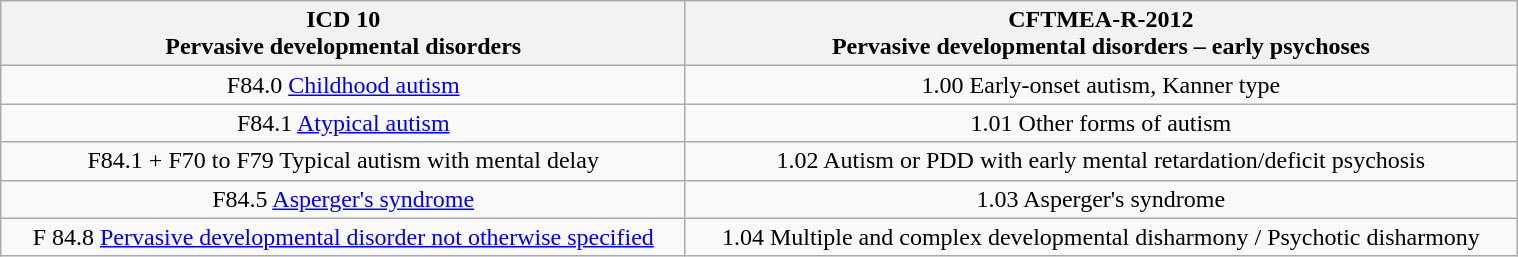<table class="wikitable" style="margin:1em auto; text-align:center; width:80%;">
<tr>
<th>ICD 10<br>Pervasive developmental disorders</th>
<th>CFTMEA-R-2012<br>Pervasive developmental disorders – early psychoses</th>
</tr>
<tr>
<td>F84.0 <a href='#'>Childhood autism</a></td>
<td>1.00 Early-onset autism, Kanner type</td>
</tr>
<tr>
<td>F84.1 <a href='#'>Atypical autism</a></td>
<td>1.01 Other forms of autism</td>
</tr>
<tr>
<td>F84.1 + F70 to F79 Typical autism with mental delay</td>
<td>1.02 Autism or PDD with early mental retardation/deficit psychosis</td>
</tr>
<tr>
<td>F84.5 <a href='#'>Asperger's syndrome</a></td>
<td>1.03 Asperger's syndrome</td>
</tr>
<tr>
<td>F 84.8 <a href='#'>Pervasive developmental disorder not otherwise specified</a></td>
<td>1.04 Multiple and complex developmental disharmony / Psychotic disharmony</td>
</tr>
</table>
